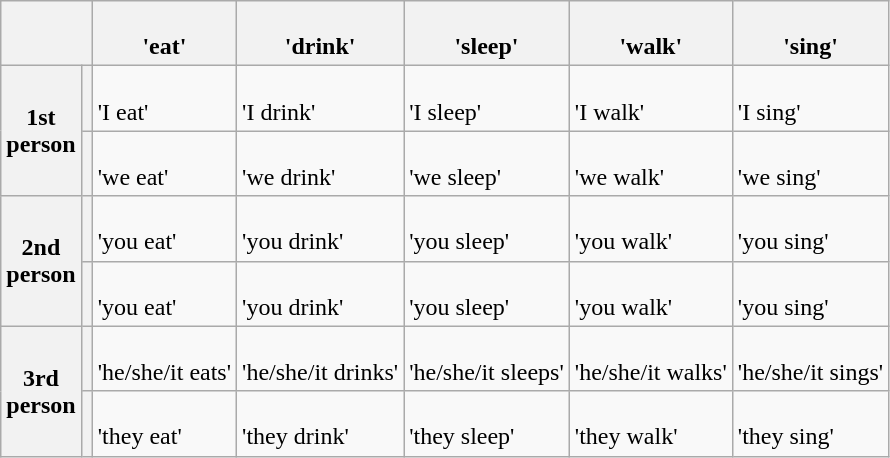<table class="wikitable">
<tr>
<th colspan="2"></th>
<th><br>'eat'</th>
<th><br>'drink'</th>
<th><br>'sleep'</th>
<th><br>'walk'</th>
<th><br>'sing'</th>
</tr>
<tr>
<th rowspan="2">1st<br>person</th>
<th></th>
<td><br>'I eat'</td>
<td><br>'I drink'</td>
<td><br>'I sleep'</td>
<td><br>'I walk'</td>
<td><br>'I sing'</td>
</tr>
<tr>
<th></th>
<td><br>'we eat'</td>
<td><br>'we drink'</td>
<td><br>'we sleep'</td>
<td><br>'we walk'</td>
<td><br>'we sing'</td>
</tr>
<tr>
<th rowspan="2">2nd<br>person</th>
<th></th>
<td><br>'you eat'</td>
<td><br>'you drink'</td>
<td><br>'you sleep'</td>
<td><br>'you walk'</td>
<td><br>'you sing'</td>
</tr>
<tr>
<th></th>
<td><br>'you eat'</td>
<td><br>'you drink'</td>
<td><br>'you sleep'</td>
<td><br>'you walk'</td>
<td><br>'you sing'</td>
</tr>
<tr>
<th rowspan="2">3rd<br>person</th>
<th></th>
<td><br>'he/she/it eats'</td>
<td><br>'he/she/it drinks'</td>
<td><br>'he/she/it sleeps'</td>
<td><br>'he/she/it walks'</td>
<td><br>'he/she/it sings'</td>
</tr>
<tr>
<th></th>
<td><br>'they eat'</td>
<td><br>'they drink'</td>
<td><br>'they sleep'</td>
<td><br>'they walk'</td>
<td><br>'they sing'</td>
</tr>
</table>
